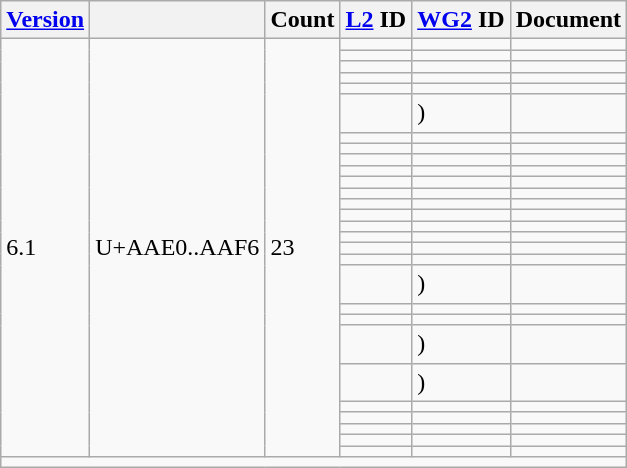<table class="wikitable collapsible sticky-header">
<tr>
<th><a href='#'>Version</a></th>
<th></th>
<th>Count</th>
<th><a href='#'>L2</a> ID</th>
<th><a href='#'>WG2</a> ID</th>
<th>Document</th>
</tr>
<tr>
<td rowspan="28">6.1</td>
<td rowspan="28">U+AAE0..AAF6</td>
<td rowspan="28">23</td>
<td></td>
<td></td>
<td></td>
</tr>
<tr>
<td></td>
<td></td>
<td></td>
</tr>
<tr>
<td></td>
<td></td>
<td></td>
</tr>
<tr>
<td></td>
<td></td>
<td></td>
</tr>
<tr>
<td></td>
<td></td>
<td></td>
</tr>
<tr>
<td></td>
<td> )</td>
<td></td>
</tr>
<tr>
<td></td>
<td></td>
<td></td>
</tr>
<tr>
<td></td>
<td></td>
<td></td>
</tr>
<tr>
<td></td>
<td></td>
<td></td>
</tr>
<tr>
<td></td>
<td></td>
<td></td>
</tr>
<tr>
<td></td>
<td></td>
<td></td>
</tr>
<tr>
<td></td>
<td></td>
<td></td>
</tr>
<tr>
<td></td>
<td></td>
<td></td>
</tr>
<tr>
<td></td>
<td></td>
<td></td>
</tr>
<tr>
<td></td>
<td></td>
<td></td>
</tr>
<tr>
<td></td>
<td></td>
<td></td>
</tr>
<tr>
<td></td>
<td></td>
<td></td>
</tr>
<tr>
<td></td>
<td></td>
<td></td>
</tr>
<tr>
<td></td>
<td> )</td>
<td></td>
</tr>
<tr>
<td></td>
<td></td>
<td></td>
</tr>
<tr>
<td></td>
<td></td>
<td></td>
</tr>
<tr>
<td></td>
<td> )</td>
<td></td>
</tr>
<tr>
<td></td>
<td> )</td>
<td></td>
</tr>
<tr>
<td></td>
<td></td>
<td></td>
</tr>
<tr>
<td></td>
<td></td>
<td></td>
</tr>
<tr>
<td></td>
<td></td>
<td></td>
</tr>
<tr>
<td></td>
<td></td>
<td></td>
</tr>
<tr>
<td></td>
<td></td>
<td></td>
</tr>
<tr class="sortbottom">
<td colspan="6"></td>
</tr>
</table>
